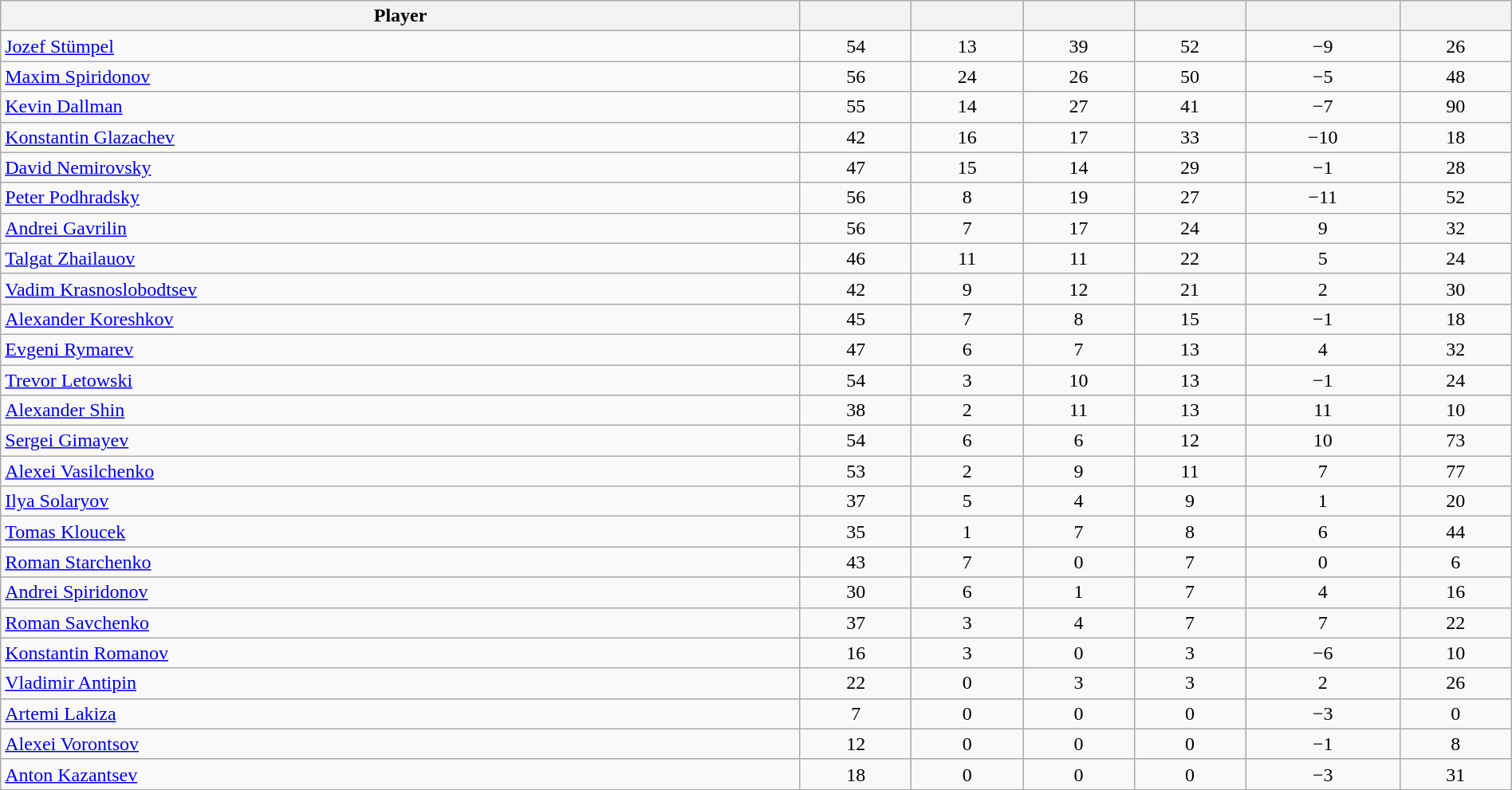<table class="wikitable sortable" style="width:100%; text-align:center;">
<tr align=center>
<th>Player</th>
<th></th>
<th></th>
<th></th>
<th></th>
<th data-sort-type="number"></th>
<th></th>
</tr>
<tr align=center>
<td align=left><a href='#'>Jozef Stümpel</a></td>
<td>54</td>
<td>13</td>
<td>39</td>
<td>52</td>
<td>−9</td>
<td>26</td>
</tr>
<tr align=center>
<td align=left><a href='#'>Maxim Spiridonov</a></td>
<td>56</td>
<td>24</td>
<td>26</td>
<td>50</td>
<td>−5</td>
<td>48</td>
</tr>
<tr align=center>
<td align=left><a href='#'>Kevin Dallman</a></td>
<td>55</td>
<td>14</td>
<td>27</td>
<td>41</td>
<td>−7</td>
<td>90</td>
</tr>
<tr align=center>
<td align=left><a href='#'>Konstantin Glazachev</a></td>
<td>42</td>
<td>16</td>
<td>17</td>
<td>33</td>
<td>−10</td>
<td>18</td>
</tr>
<tr align=center>
<td align=left><a href='#'>David Nemirovsky</a></td>
<td>47</td>
<td>15</td>
<td>14</td>
<td>29</td>
<td>−1</td>
<td>28</td>
</tr>
<tr align=center>
<td align=left><a href='#'>Peter Podhradsky</a></td>
<td>56</td>
<td>8</td>
<td>19</td>
<td>27</td>
<td>−11</td>
<td>52</td>
</tr>
<tr align=center>
<td align=left><a href='#'>Andrei Gavrilin</a></td>
<td>56</td>
<td>7</td>
<td>17</td>
<td>24</td>
<td>9</td>
<td>32</td>
</tr>
<tr align=center>
<td align=left><a href='#'>Talgat Zhailauov</a></td>
<td>46</td>
<td>11</td>
<td>11</td>
<td>22</td>
<td>5</td>
<td>24</td>
</tr>
<tr align=center>
<td align=left><a href='#'>Vadim Krasnoslobodtsev</a></td>
<td>42</td>
<td>9</td>
<td>12</td>
<td>21</td>
<td>2</td>
<td>30</td>
</tr>
<tr align=center>
<td align=left><a href='#'>Alexander Koreshkov</a></td>
<td>45</td>
<td>7</td>
<td>8</td>
<td>15</td>
<td>−1</td>
<td>18</td>
</tr>
<tr align=center>
<td align=left><a href='#'>Evgeni Rymarev</a></td>
<td>47</td>
<td>6</td>
<td>7</td>
<td>13</td>
<td>4</td>
<td>32</td>
</tr>
<tr align=center>
<td align=left><a href='#'>Trevor Letowski</a></td>
<td>54</td>
<td>3</td>
<td>10</td>
<td>13</td>
<td>−1</td>
<td>24</td>
</tr>
<tr align=center>
<td align=left><a href='#'>Alexander Shin</a></td>
<td>38</td>
<td>2</td>
<td>11</td>
<td>13</td>
<td>11</td>
<td>10</td>
</tr>
<tr align=center>
<td align=left><a href='#'>Sergei Gimayev</a></td>
<td>54</td>
<td>6</td>
<td>6</td>
<td>12</td>
<td>10</td>
<td>73</td>
</tr>
<tr align=center>
<td align=left><a href='#'>Alexei Vasilchenko</a></td>
<td>53</td>
<td>2</td>
<td>9</td>
<td>11</td>
<td>7</td>
<td>77</td>
</tr>
<tr align=center>
<td align=left><a href='#'>Ilya Solaryov</a></td>
<td>37</td>
<td>5</td>
<td>4</td>
<td>9</td>
<td>1</td>
<td>20</td>
</tr>
<tr align=center>
<td align=left><a href='#'>Tomas Kloucek</a></td>
<td>35</td>
<td>1</td>
<td>7</td>
<td>8</td>
<td>6</td>
<td>44</td>
</tr>
<tr align=center>
<td align=left><a href='#'>Roman Starchenko</a></td>
<td>43</td>
<td>7</td>
<td>0</td>
<td>7</td>
<td>0</td>
<td>6</td>
</tr>
<tr align=center>
<td align=left><a href='#'>Andrei Spiridonov</a></td>
<td>30</td>
<td>6</td>
<td>1</td>
<td>7</td>
<td>4</td>
<td>16</td>
</tr>
<tr align=center>
<td align=left><a href='#'>Roman Savchenko</a></td>
<td>37</td>
<td>3</td>
<td>4</td>
<td>7</td>
<td>7</td>
<td>22</td>
</tr>
<tr align=center>
<td align=left><a href='#'>Konstantin Romanov</a></td>
<td>16</td>
<td>3</td>
<td>0</td>
<td>3</td>
<td>−6</td>
<td>10</td>
</tr>
<tr align=center>
<td align=left><a href='#'>Vladimir Antipin</a></td>
<td>22</td>
<td>0</td>
<td>3</td>
<td>3</td>
<td>2</td>
<td>26</td>
</tr>
<tr align=center>
<td align=left><a href='#'>Artemi Lakiza</a></td>
<td>7</td>
<td>0</td>
<td>0</td>
<td>0</td>
<td>−3</td>
<td>0</td>
</tr>
<tr align=center>
<td align=left><a href='#'>Alexei Vorontsov</a></td>
<td>12</td>
<td>0</td>
<td>0</td>
<td>0</td>
<td>−1</td>
<td>8</td>
</tr>
<tr align=center>
<td align=left><a href='#'>Anton Kazantsev</a></td>
<td>18</td>
<td>0</td>
<td>0</td>
<td>0</td>
<td>−3</td>
<td>31</td>
</tr>
</table>
